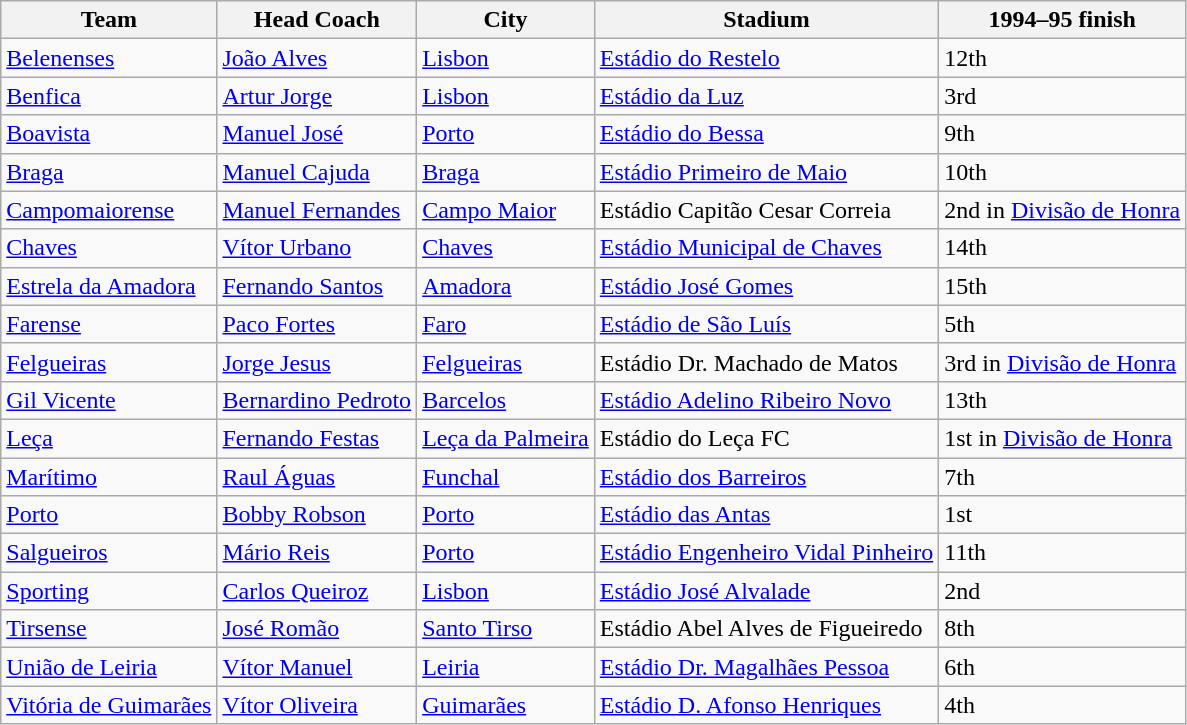<table class="wikitable sortable" style="text-align: left;">
<tr>
<th>Team</th>
<th>Head Coach</th>
<th>City</th>
<th>Stadium</th>
<th data-sort-type="number">1994–95 finish</th>
</tr>
<tr>
<td><a href='#'>Belenenses</a></td>
<td> <a href='#'>João Alves</a></td>
<td><a href='#'>Lisbon</a></td>
<td><a href='#'>Estádio do Restelo</a></td>
<td>12th</td>
</tr>
<tr>
<td><a href='#'>Benfica</a></td>
<td> <a href='#'>Artur Jorge</a></td>
<td><a href='#'>Lisbon</a></td>
<td><a href='#'>Estádio da Luz</a></td>
<td>3rd</td>
</tr>
<tr>
<td><a href='#'>Boavista</a></td>
<td> <a href='#'>Manuel José</a></td>
<td><a href='#'>Porto</a></td>
<td><a href='#'>Estádio do Bessa</a></td>
<td>9th</td>
</tr>
<tr>
<td><a href='#'>Braga</a></td>
<td> <a href='#'>Manuel Cajuda</a></td>
<td><a href='#'>Braga</a></td>
<td><a href='#'>Estádio Primeiro de Maio</a></td>
<td>10th</td>
</tr>
<tr>
<td><a href='#'>Campomaiorense</a></td>
<td> <a href='#'>Manuel Fernandes</a></td>
<td><a href='#'>Campo Maior</a></td>
<td>Estádio Capitão Cesar Correia</td>
<td>2nd in <a href='#'>Divisão de Honra</a></td>
</tr>
<tr>
<td><a href='#'>Chaves</a></td>
<td> <a href='#'>Vítor Urbano</a></td>
<td><a href='#'>Chaves</a></td>
<td><a href='#'>Estádio Municipal de Chaves</a></td>
<td>14th</td>
</tr>
<tr>
<td><a href='#'>Estrela da Amadora</a></td>
<td> <a href='#'>Fernando Santos</a></td>
<td><a href='#'>Amadora</a></td>
<td><a href='#'>Estádio José Gomes</a></td>
<td>15th</td>
</tr>
<tr>
<td><a href='#'>Farense</a></td>
<td> <a href='#'>Paco Fortes</a></td>
<td><a href='#'>Faro</a></td>
<td><a href='#'>Estádio de São Luís</a></td>
<td>5th</td>
</tr>
<tr>
<td><a href='#'>Felgueiras</a></td>
<td> <a href='#'>Jorge Jesus</a></td>
<td><a href='#'>Felgueiras</a></td>
<td>Estádio Dr. Machado de Matos</td>
<td>3rd in <a href='#'>Divisão de Honra</a></td>
</tr>
<tr>
<td><a href='#'>Gil Vicente</a></td>
<td> <a href='#'>Bernardino Pedroto</a></td>
<td><a href='#'>Barcelos</a></td>
<td><a href='#'>Estádio Adelino Ribeiro Novo</a></td>
<td>13th</td>
</tr>
<tr>
<td><a href='#'>Leça</a></td>
<td>  <a href='#'>Fernando Festas</a></td>
<td><a href='#'>Leça da Palmeira</a></td>
<td>Estádio do Leça FC</td>
<td>1st in <a href='#'>Divisão de Honra</a></td>
</tr>
<tr>
<td><a href='#'>Marítimo</a></td>
<td> <a href='#'>Raul Águas</a></td>
<td><a href='#'>Funchal</a></td>
<td><a href='#'>Estádio dos Barreiros</a></td>
<td>7th</td>
</tr>
<tr>
<td><a href='#'>Porto</a></td>
<td> <a href='#'>Bobby Robson</a></td>
<td><a href='#'>Porto</a></td>
<td><a href='#'>Estádio das Antas</a></td>
<td>1st</td>
</tr>
<tr>
<td><a href='#'>Salgueiros</a></td>
<td> <a href='#'>Mário Reis</a></td>
<td><a href='#'>Porto</a></td>
<td><a href='#'>Estádio Engenheiro Vidal Pinheiro</a></td>
<td>11th</td>
</tr>
<tr>
<td><a href='#'>Sporting</a></td>
<td> <a href='#'>Carlos Queiroz</a></td>
<td><a href='#'>Lisbon</a></td>
<td><a href='#'>Estádio José Alvalade</a></td>
<td>2nd</td>
</tr>
<tr>
<td><a href='#'>Tirsense</a></td>
<td> <a href='#'>José Romão</a></td>
<td><a href='#'>Santo Tirso</a></td>
<td>Estádio Abel Alves de Figueiredo</td>
<td>8th</td>
</tr>
<tr>
<td><a href='#'>União de Leiria</a></td>
<td> <a href='#'>Vítor Manuel</a></td>
<td><a href='#'>Leiria</a></td>
<td><a href='#'>Estádio Dr. Magalhães Pessoa</a></td>
<td>6th</td>
</tr>
<tr>
<td><a href='#'>Vitória de Guimarães</a></td>
<td> <a href='#'>Vítor Oliveira</a></td>
<td><a href='#'>Guimarães</a></td>
<td><a href='#'>Estádio D. Afonso Henriques</a></td>
<td>4th</td>
</tr>
</table>
